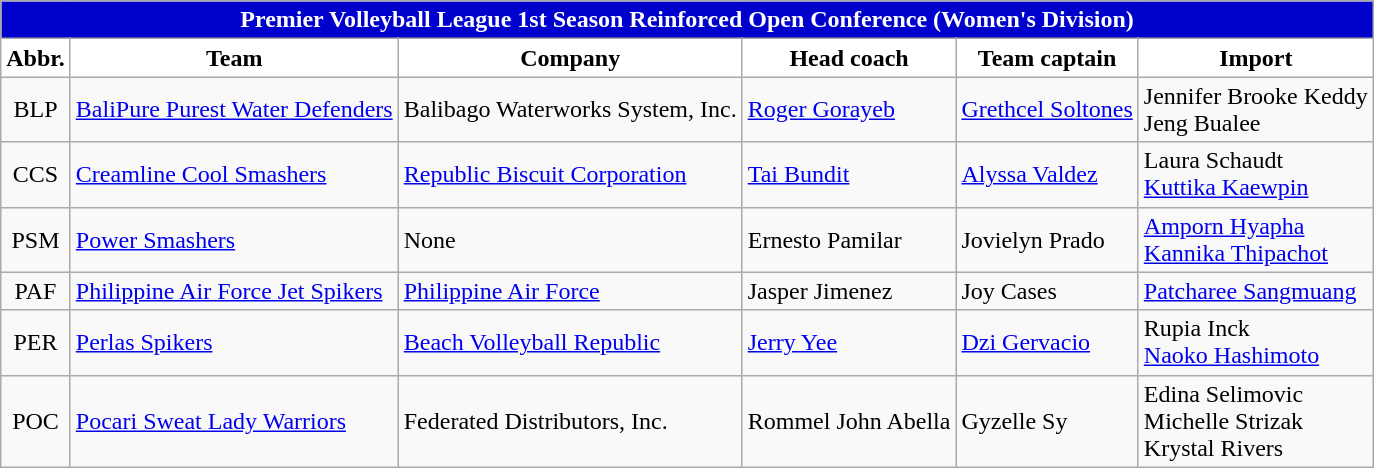<table class="wikitable" style="text-align:left">
<tr>
<th style="background:#0000CD;color:white;" colspan=6>Premier Volleyball League 1st Season Reinforced Open Conference (Women's Division)</th>
</tr>
<tr>
<th style="background:white">Abbr.</th>
<th style="background:white">Team</th>
<th style="background:white">Company</th>
<th style="background:white">Head coach</th>
<th style="background:white">Team captain</th>
<th style="background:white">Import</th>
</tr>
<tr style="text-align:left">
<td style="text-align:center">BLP</td>
<td><a href='#'>BaliPure Purest Water Defenders</a></td>
<td>Balibago Waterworks System, Inc.</td>
<td> <a href='#'>Roger Gorayeb</a></td>
<td> <a href='#'>Grethcel Soltones</a></td>
<td> Jennifer Brooke Keddy <br>  Jeng Bualee</td>
</tr>
<tr style="text-align:left">
<td style="text-align:center">CCS</td>
<td><a href='#'>Creamline Cool Smashers</a></td>
<td><a href='#'>Republic Biscuit Corporation</a></td>
<td> <a href='#'>Tai Bundit</a></td>
<td> <a href='#'>Alyssa Valdez</a></td>
<td> Laura Schaudt <br>  <a href='#'>Kuttika Kaewpin</a></td>
</tr>
<tr style="text-align:left">
<td style="text-align:center">PSM</td>
<td><a href='#'>Power Smashers</a></td>
<td>None</td>
<td> Ernesto Pamilar</td>
<td> Jovielyn Prado</td>
<td> <a href='#'>Amporn Hyapha</a> <br>  <a href='#'>Kannika Thipachot</a></td>
</tr>
<tr style="text-align:left">
<td style="text-align:center">PAF</td>
<td><a href='#'>Philippine Air Force Jet Spikers</a></td>
<td><a href='#'>Philippine Air Force</a></td>
<td> Jasper Jimenez</td>
<td> Joy Cases</td>
<td> <a href='#'>Patcharee Sangmuang</a></td>
</tr>
<tr style="text-align:left">
<td style="text-align:center">PER</td>
<td><a href='#'>Perlas Spikers</a></td>
<td><a href='#'>Beach Volleyball Republic</a></td>
<td> <a href='#'>Jerry Yee</a></td>
<td> <a href='#'>Dzi Gervacio</a></td>
<td> Rupia Inck <br>  <a href='#'>Naoko Hashimoto</a></td>
</tr>
<tr style="text-align:left">
<td style="text-align:center">POC</td>
<td><a href='#'>Pocari Sweat Lady Warriors</a></td>
<td>Federated Distributors, Inc.</td>
<td> Rommel John Abella</td>
<td> Gyzelle Sy</td>
<td> Edina Selimovic <br>  Michelle Strizak <br>  Krystal Rivers</td>
</tr>
</table>
